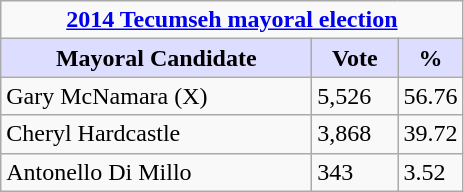<table class="wikitable sortable">
<tr>
<td colspan="3" style="text-align:center;"><strong><a href='#'>2014 Tecumseh mayoral election</a></strong></td>
</tr>
<tr>
<th style="background:#ddf; width:200px;">Mayoral Candidate </th>
<th style="background:#ddf; width:50px;">Vote</th>
<th style="background:#ddf; width:30px;">%</th>
</tr>
<tr>
<td>Gary McNamara (X)</td>
<td>5,526</td>
<td>56.76</td>
</tr>
<tr>
<td>Cheryl Hardcastle</td>
<td>3,868</td>
<td>39.72</td>
</tr>
<tr>
<td>Antonello Di Millo</td>
<td>343</td>
<td>3.52</td>
</tr>
</table>
